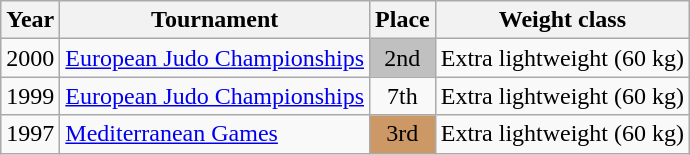<table class=wikitable>
<tr>
<th>Year</th>
<th>Tournament</th>
<th>Place</th>
<th>Weight class</th>
</tr>
<tr>
<td>2000</td>
<td><a href='#'>European Judo Championships</a></td>
<td bgcolor="silver" align="center">2nd</td>
<td>Extra lightweight (60 kg)</td>
</tr>
<tr>
<td>1999</td>
<td><a href='#'>European Judo Championships</a></td>
<td align="center">7th</td>
<td>Extra lightweight (60 kg)</td>
</tr>
<tr>
<td>1997</td>
<td><a href='#'>Mediterranean Games</a></td>
<td bgcolor="cc9966" align="center">3rd</td>
<td>Extra lightweight (60 kg)</td>
</tr>
</table>
